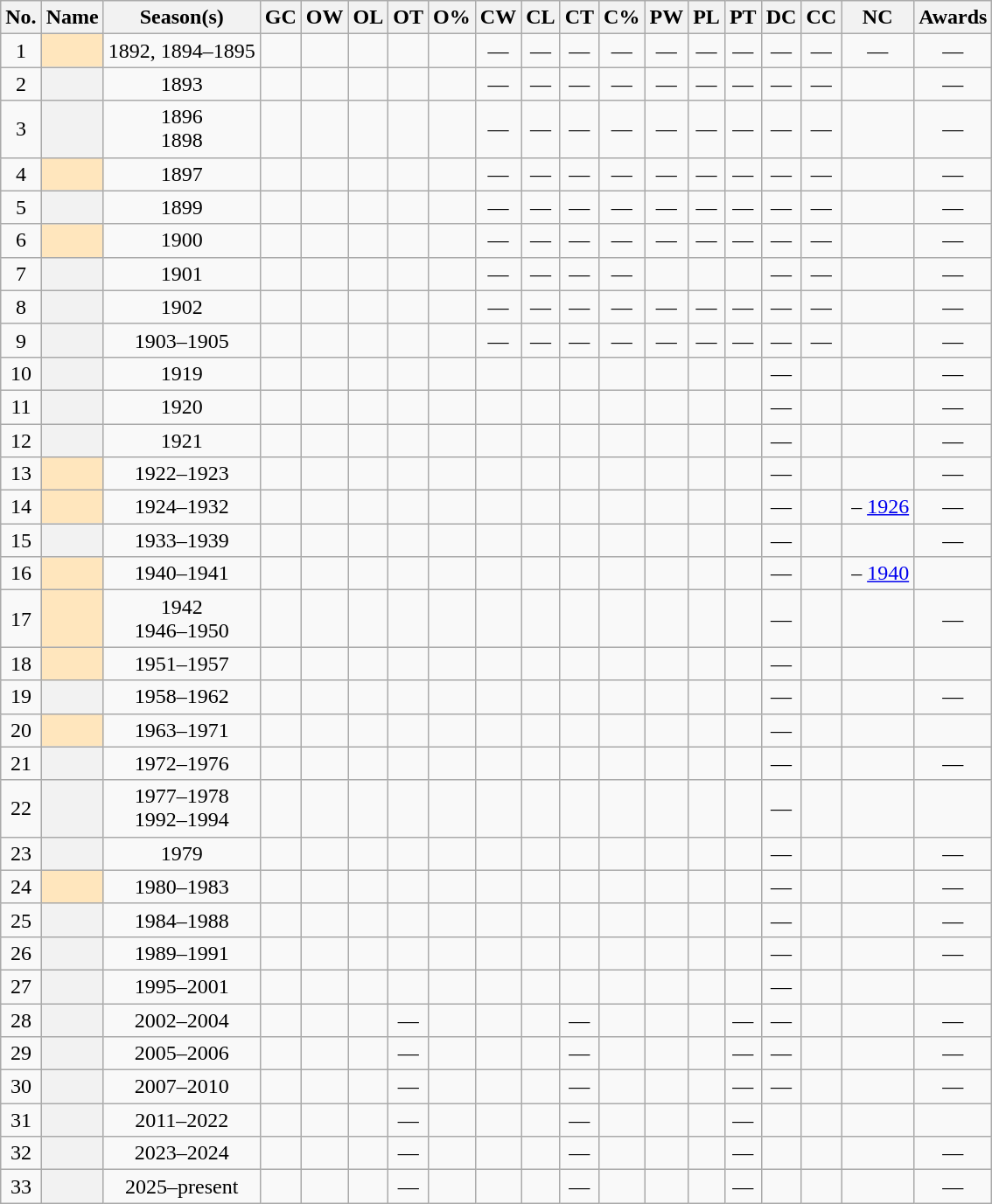<table class="wikitable sortable" style="text-align:center">
<tr>
<th scope="col" class="unsortable">No.</th>
<th scope="col">Name</th>
<th scope="col">Season(s)</th>
<th scope="col">GC</th>
<th scope="col">OW</th>
<th scope="col">OL</th>
<th scope="col">OT</th>
<th scope="col">O%</th>
<th scope="col">CW</th>
<th scope="col">CL</th>
<th scope="col">CT</th>
<th scope="col">C%</th>
<th scope="col">PW</th>
<th scope="col">PL</th>
<th scope="col">PT</th>
<th scope="col">DC<br></th>
<th scope="col">CC<br></th>
<th scope="col">NC</th>
<th scope="col" class="unsortable">Awards</th>
</tr>
<tr>
<td>1</td>
<td scope="row" align="center" bgcolor=#FFE6BD><strong></strong><sup></sup></td>
<td>1892, 1894–1895</td>
<td></td>
<td></td>
<td></td>
<td></td>
<td></td>
<td>—</td>
<td>—</td>
<td>—</td>
<td>—</td>
<td>—</td>
<td>—</td>
<td>—</td>
<td>—</td>
<td>—</td>
<td>—</td>
<td>—</td>
</tr>
<tr>
<td>2</td>
<th scope="row"></th>
<td>1893</td>
<td></td>
<td></td>
<td></td>
<td></td>
<td></td>
<td>—</td>
<td>—</td>
<td>—</td>
<td>—</td>
<td>—</td>
<td>—</td>
<td>—</td>
<td>—</td>
<td>—</td>
<td></td>
<td>—</td>
</tr>
<tr>
<td>3</td>
<th scope="row"></th>
<td>1896<br>1898</td>
<td></td>
<td></td>
<td></td>
<td></td>
<td></td>
<td>—</td>
<td>—</td>
<td>—</td>
<td>—</td>
<td>—</td>
<td>—</td>
<td>—</td>
<td>—</td>
<td>—</td>
<td></td>
<td>—</td>
</tr>
<tr>
<td>4</td>
<td scope="row" align="center" bgcolor=#FFE6BD><strong></strong><sup></sup></td>
<td>1897</td>
<td></td>
<td></td>
<td></td>
<td></td>
<td></td>
<td>—</td>
<td>—</td>
<td>—</td>
<td>—</td>
<td>—</td>
<td>—</td>
<td>—</td>
<td>—</td>
<td>—</td>
<td></td>
<td>—</td>
</tr>
<tr>
<td>5</td>
<th scope="row"></th>
<td>1899</td>
<td></td>
<td></td>
<td></td>
<td></td>
<td></td>
<td>—</td>
<td>—</td>
<td>—</td>
<td>—</td>
<td>—</td>
<td>—</td>
<td>—</td>
<td>—</td>
<td>—</td>
<td></td>
<td>—</td>
</tr>
<tr>
<td>6</td>
<td scope="row" align="center" bgcolor=#FFE6BD><strong></strong><sup></sup></td>
<td>1900</td>
<td></td>
<td></td>
<td></td>
<td></td>
<td></td>
<td>—</td>
<td>—</td>
<td>—</td>
<td>—</td>
<td>—</td>
<td>—</td>
<td>—</td>
<td>—</td>
<td>—</td>
<td></td>
<td>—</td>
</tr>
<tr>
<td>7</td>
<th scope="row"></th>
<td>1901</td>
<td></td>
<td></td>
<td></td>
<td></td>
<td></td>
<td>—</td>
<td>—</td>
<td>—</td>
<td>—</td>
<td></td>
<td></td>
<td></td>
<td>—</td>
<td>—</td>
<td></td>
<td>—</td>
</tr>
<tr>
<td>8</td>
<th scope="row"></th>
<td>1902</td>
<td></td>
<td></td>
<td></td>
<td></td>
<td></td>
<td>—</td>
<td>—</td>
<td>—</td>
<td>—</td>
<td>—</td>
<td>—</td>
<td>—</td>
<td>—</td>
<td>—</td>
<td></td>
<td>—</td>
</tr>
<tr>
<td>9</td>
<th scope="row"> </th>
<td>1903–1905</td>
<td></td>
<td></td>
<td></td>
<td></td>
<td></td>
<td>—</td>
<td>—</td>
<td>—</td>
<td>—</td>
<td>—</td>
<td>—</td>
<td>—</td>
<td>—</td>
<td>—</td>
<td></td>
<td>—</td>
</tr>
<tr>
<td>10</td>
<th scope="row"></th>
<td>1919</td>
<td></td>
<td></td>
<td></td>
<td></td>
<td></td>
<td></td>
<td></td>
<td></td>
<td></td>
<td></td>
<td></td>
<td></td>
<td>—</td>
<td></td>
<td></td>
<td>—</td>
</tr>
<tr>
<td>11</td>
<th scope="row"></th>
<td>1920</td>
<td></td>
<td></td>
<td></td>
<td></td>
<td></td>
<td></td>
<td></td>
<td></td>
<td></td>
<td></td>
<td></td>
<td></td>
<td>—</td>
<td></td>
<td></td>
<td>—</td>
</tr>
<tr>
<td>12</td>
<th scope="row"></th>
<td>1921</td>
<td></td>
<td></td>
<td></td>
<td></td>
<td></td>
<td></td>
<td></td>
<td></td>
<td></td>
<td></td>
<td></td>
<td></td>
<td>—</td>
<td></td>
<td></td>
<td>—</td>
</tr>
<tr>
<td>13</td>
<td scope="row" align="center" bgcolor=#FFE6BD><strong></strong><sup></sup></td>
<td>1922–1923</td>
<td></td>
<td></td>
<td></td>
<td></td>
<td></td>
<td></td>
<td></td>
<td></td>
<td></td>
<td></td>
<td></td>
<td></td>
<td>—</td>
<td></td>
<td></td>
<td>—</td>
</tr>
<tr>
<td>14</td>
<td scope="row" align="center" bgcolor=#FFE6BD><strong></strong><sup></sup></td>
<td>1924–1932</td>
<td></td>
<td></td>
<td></td>
<td></td>
<td></td>
<td></td>
<td></td>
<td></td>
<td></td>
<td></td>
<td></td>
<td></td>
<td>—</td>
<td></td>
<td> – <a href='#'>1926</a></td>
<td>—</td>
</tr>
<tr>
<td>15</td>
<th scope="row"></th>
<td>1933–1939</td>
<td></td>
<td></td>
<td></td>
<td></td>
<td></td>
<td></td>
<td></td>
<td></td>
<td></td>
<td></td>
<td></td>
<td></td>
<td>—</td>
<td></td>
<td></td>
<td>—</td>
</tr>
<tr>
<td>16</td>
<td scope="row" align="center" bgcolor=#FFE6BD><strong></strong><sup></sup></td>
<td>1940–1941</td>
<td></td>
<td></td>
<td></td>
<td></td>
<td></td>
<td></td>
<td></td>
<td></td>
<td></td>
<td></td>
<td></td>
<td></td>
<td>—</td>
<td></td>
<td> – <a href='#'>1940</a></td>
<td></td>
</tr>
<tr>
<td>17</td>
<td scope="row" align="center" bgcolor=#FFE6BD><strong></strong><sup></sup></td>
<td>1942<br>1946–1950</td>
<td></td>
<td></td>
<td></td>
<td></td>
<td></td>
<td></td>
<td></td>
<td></td>
<td></td>
<td></td>
<td></td>
<td></td>
<td>—</td>
<td></td>
<td></td>
<td>—</td>
</tr>
<tr>
<td>18</td>
<td scope="row" align="center" bgcolor=#FFE6BD><strong></strong><sup></sup></td>
<td>1951–1957</td>
<td></td>
<td></td>
<td></td>
<td></td>
<td></td>
<td></td>
<td></td>
<td></td>
<td></td>
<td></td>
<td></td>
<td></td>
<td>—</td>
<td></td>
<td></td>
<td></td>
</tr>
<tr>
<td>19</td>
<th scope="row"></th>
<td>1958–1962</td>
<td></td>
<td></td>
<td></td>
<td></td>
<td></td>
<td></td>
<td></td>
<td></td>
<td></td>
<td></td>
<td></td>
<td></td>
<td>—</td>
<td></td>
<td></td>
<td>—</td>
</tr>
<tr>
<td>20</td>
<td scope="row" align="center" bgcolor=#FFE6BD><strong></strong><sup></sup></td>
<td>1963–1971</td>
<td></td>
<td></td>
<td></td>
<td></td>
<td></td>
<td></td>
<td></td>
<td></td>
<td></td>
<td></td>
<td></td>
<td></td>
<td>—</td>
<td></td>
<td></td>
<td></td>
</tr>
<tr>
<td>21</td>
<th scope="row"></th>
<td>1972–1976</td>
<td></td>
<td></td>
<td></td>
<td></td>
<td></td>
<td></td>
<td></td>
<td></td>
<td></td>
<td></td>
<td></td>
<td></td>
<td>—</td>
<td></td>
<td></td>
<td>—</td>
</tr>
<tr>
<td>22</td>
<th scope="row"></th>
<td>1977–1978<br>1992–1994</td>
<td></td>
<td></td>
<td></td>
<td></td>
<td></td>
<td></td>
<td></td>
<td></td>
<td></td>
<td></td>
<td></td>
<td></td>
<td>—</td>
<td></td>
<td></td>
<td></td>
</tr>
<tr>
<td>23</td>
<th scope="row"></th>
<td>1979</td>
<td></td>
<td></td>
<td></td>
<td></td>
<td></td>
<td></td>
<td></td>
<td></td>
<td></td>
<td></td>
<td></td>
<td></td>
<td>—</td>
<td></td>
<td></td>
<td>—</td>
</tr>
<tr>
<td>24</td>
<td scope="row" align="center" bgcolor=#FFE6BD><strong></strong><sup></sup></td>
<td>1980–1983</td>
<td></td>
<td></td>
<td></td>
<td></td>
<td></td>
<td></td>
<td></td>
<td></td>
<td></td>
<td></td>
<td></td>
<td></td>
<td>—</td>
<td></td>
<td></td>
<td>—</td>
</tr>
<tr>
<td>25</td>
<th scope="row"></th>
<td>1984–1988</td>
<td></td>
<td></td>
<td></td>
<td></td>
<td></td>
<td></td>
<td></td>
<td></td>
<td></td>
<td></td>
<td></td>
<td></td>
<td>—</td>
<td></td>
<td></td>
<td>—</td>
</tr>
<tr>
<td>26</td>
<th scope="row"></th>
<td>1989–1991</td>
<td></td>
<td></td>
<td></td>
<td></td>
<td></td>
<td></td>
<td></td>
<td></td>
<td></td>
<td></td>
<td></td>
<td></td>
<td>—</td>
<td></td>
<td></td>
<td>—</td>
</tr>
<tr>
<td>27</td>
<th scope="row"></th>
<td>1995–2001</td>
<td></td>
<td></td>
<td></td>
<td></td>
<td></td>
<td></td>
<td></td>
<td></td>
<td></td>
<td></td>
<td></td>
<td></td>
<td>—</td>
<td></td>
<td></td>
<td></td>
</tr>
<tr>
<td>28</td>
<th scope="row"></th>
<td>2002–2004</td>
<td></td>
<td></td>
<td></td>
<td>—</td>
<td></td>
<td></td>
<td></td>
<td>—</td>
<td></td>
<td></td>
<td></td>
<td>—</td>
<td>—</td>
<td></td>
<td></td>
<td>—</td>
</tr>
<tr>
<td>29</td>
<th scope="row"></th>
<td>2005–2006</td>
<td></td>
<td></td>
<td></td>
<td>—</td>
<td></td>
<td></td>
<td></td>
<td>—</td>
<td></td>
<td></td>
<td></td>
<td>—</td>
<td>—</td>
<td></td>
<td></td>
<td>—</td>
</tr>
<tr>
<td>30</td>
<th scope="row"></th>
<td>2007–2010</td>
<td></td>
<td></td>
<td></td>
<td>—</td>
<td></td>
<td></td>
<td></td>
<td>—</td>
<td></td>
<td></td>
<td></td>
<td>—</td>
<td>—</td>
<td></td>
<td></td>
<td>—</td>
</tr>
<tr>
<td>31</td>
<th scope="row"></th>
<td>2011–2022</td>
<td></td>
<td></td>
<td></td>
<td>—</td>
<td></td>
<td></td>
<td></td>
<td>—</td>
<td></td>
<td></td>
<td></td>
<td>—</td>
<td></td>
<td></td>
<td></td>
<td></td>
</tr>
<tr>
<td>32</td>
<th scope="row"></th>
<td>2023–2024</td>
<td></td>
<td></td>
<td></td>
<td>—</td>
<td></td>
<td></td>
<td></td>
<td>—</td>
<td></td>
<td></td>
<td></td>
<td>—</td>
<td></td>
<td></td>
<td></td>
<td>—</td>
</tr>
<tr>
<td>33</td>
<th scope="row"></th>
<td>2025–present</td>
<td></td>
<td></td>
<td></td>
<td>—</td>
<td></td>
<td></td>
<td></td>
<td>—</td>
<td></td>
<td></td>
<td></td>
<td>—</td>
<td></td>
<td></td>
<td></td>
<td>—</td>
</tr>
</table>
